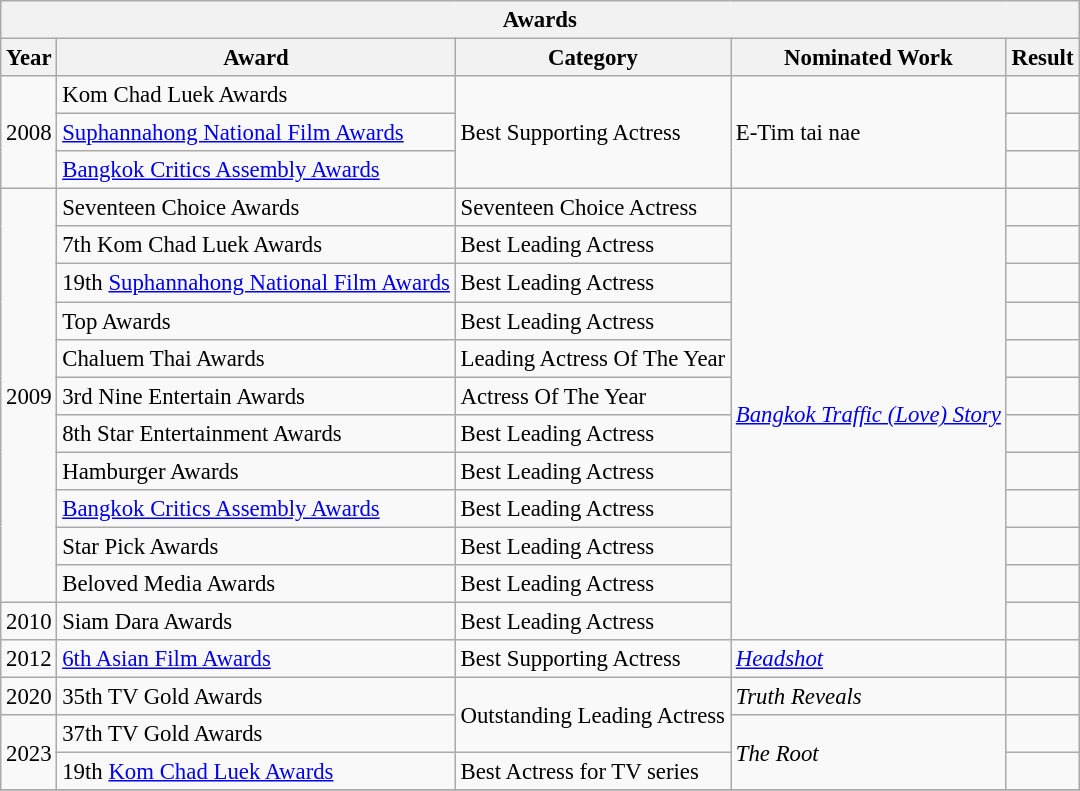<table class="wikitable" style="font-size: 95%;">
<tr>
<th colspan="5">Awards</th>
</tr>
<tr>
<th>Year</th>
<th>Award</th>
<th>Category</th>
<th>Nominated Work</th>
<th>Result</th>
</tr>
<tr>
<td rowspan="3">2008</td>
<td>Kom Chad Luek Awards</td>
<td rowspan="3">Best Supporting Actress</td>
<td rowspan="3">E-Tim tai nae</td>
<td></td>
</tr>
<tr>
<td><a href='#'>Suphannahong National Film Awards</a></td>
<td></td>
</tr>
<tr>
<td><a href='#'>Bangkok Critics Assembly Awards</a></td>
<td></td>
</tr>
<tr>
<td rowspan="11">2009</td>
<td>Seventeen Choice Awards</td>
<td>Seventeen Choice Actress</td>
<td rowspan="12"><em><a href='#'>Bangkok Traffic (Love) Story</a></em></td>
<td></td>
</tr>
<tr>
<td>7th Kom Chad Luek Awards</td>
<td>Best Leading Actress</td>
<td></td>
</tr>
<tr>
<td>19th <a href='#'>Suphannahong National Film Awards</a></td>
<td>Best Leading Actress</td>
<td></td>
</tr>
<tr>
<td>Top Awards</td>
<td>Best Leading Actress</td>
<td></td>
</tr>
<tr>
<td>Chaluem Thai Awards</td>
<td>Leading Actress Of The Year</td>
<td></td>
</tr>
<tr>
<td>3rd Nine Entertain Awards</td>
<td>Actress Of The Year</td>
<td></td>
</tr>
<tr>
<td>8th Star Entertainment Awards</td>
<td>Best Leading Actress</td>
<td></td>
</tr>
<tr>
<td>Hamburger Awards</td>
<td>Best Leading Actress</td>
<td></td>
</tr>
<tr>
<td><a href='#'>Bangkok Critics Assembly Awards</a></td>
<td>Best Leading Actress</td>
<td></td>
</tr>
<tr>
<td rowspan="1">Star Pick Awards</td>
<td>Best Leading Actress</td>
<td></td>
</tr>
<tr>
<td>Beloved Media Awards</td>
<td>Best Leading Actress</td>
<td></td>
</tr>
<tr>
<td>2010</td>
<td>Siam Dara Awards</td>
<td>Best Leading Actress</td>
<td></td>
</tr>
<tr>
<td>2012</td>
<td><a href='#'>6th Asian Film Awards</a></td>
<td>Best Supporting Actress</td>
<td><em><a href='#'>Headshot</a></em></td>
<td></td>
</tr>
<tr>
<td>2020</td>
<td>35th TV Gold Awards </td>
<td rowspan="2">Outstanding Leading Actress</td>
<td><em>Truth Reveals</em></td>
<td></td>
</tr>
<tr>
<td rowspan="2">2023</td>
<td>37th TV Gold Awards</td>
<td rowspan="2"><em>The Root</em></td>
<td></td>
</tr>
<tr>
<td>19th <a href='#'>Kom Chad Luek Awards</a></td>
<td>Best Actress	for TV series</td>
<td></td>
</tr>
<tr>
</tr>
</table>
